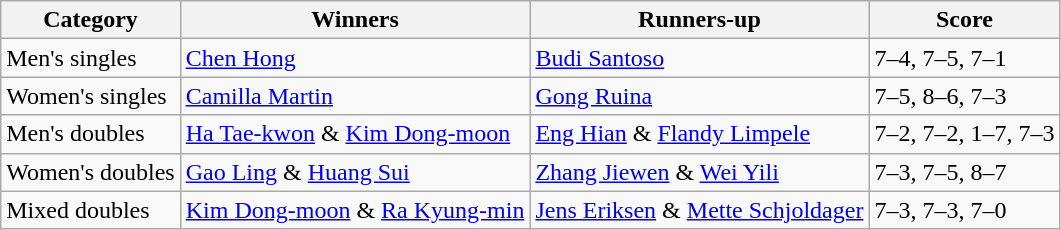<table class=wikitable>
<tr>
<th>Category</th>
<th>Winners</th>
<th>Runners-up</th>
<th>Score</th>
</tr>
<tr>
<td>Men's singles</td>
<td> <a href='#'>Chen Hong</a></td>
<td> <a href='#'>Budi Santoso</a></td>
<td>7–4, 7–5, 7–1</td>
</tr>
<tr>
<td>Women's singles</td>
<td> <a href='#'>Camilla Martin</a></td>
<td> <a href='#'>Gong Ruina</a></td>
<td>7–5, 8–6, 7–3</td>
</tr>
<tr>
<td>Men's doubles</td>
<td> <a href='#'>Ha Tae-kwon</a> & <a href='#'>Kim Dong-moon</a></td>
<td> <a href='#'>Eng Hian</a> & <a href='#'>Flandy Limpele</a></td>
<td>7–2, 7–2, 1–7, 7–3</td>
</tr>
<tr>
<td>Women's doubles</td>
<td> <a href='#'>Gao Ling</a> & <a href='#'>Huang Sui</a></td>
<td> <a href='#'>Zhang Jiewen</a> & <a href='#'>Wei Yili</a></td>
<td>7–3, 7–5, 8–7</td>
</tr>
<tr>
<td>Mixed doubles</td>
<td> <a href='#'>Kim Dong-moon</a> & <a href='#'>Ra Kyung-min</a></td>
<td> <a href='#'>Jens Eriksen</a> & <a href='#'>Mette Schjoldager</a></td>
<td>7–3, 7–3, 7–0</td>
</tr>
</table>
